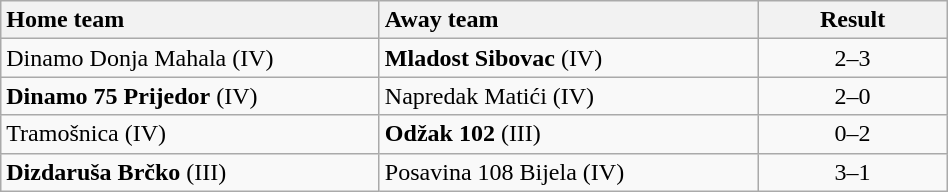<table class="wikitable" style="width:50%">
<tr>
<th style="width:40%; text-align:left">Home team</th>
<th style="width:40%; text-align:left">Away team</th>
<th>Result</th>
</tr>
<tr>
<td>Dinamo Donja Mahala (IV)</td>
<td><strong>Mladost Sibovac</strong> (IV)</td>
<td style="text-align:center">2–3</td>
</tr>
<tr>
<td><strong>Dinamo 75 Prijedor</strong> (IV)</td>
<td>Napredak Matići (IV)</td>
<td style="text-align:center">2–0</td>
</tr>
<tr>
<td>Tramošnica (IV)</td>
<td><strong>Odžak 102</strong> (III)</td>
<td style="text-align:center">0–2</td>
</tr>
<tr>
<td><strong>Dizdaruša Brčko</strong> (III)</td>
<td>Posavina 108 Bijela (IV)</td>
<td style="text-align:center">3–1</td>
</tr>
</table>
